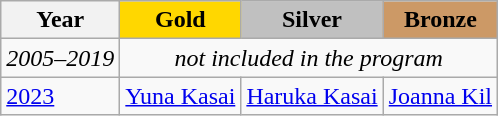<table class="wikitable">
<tr>
<th>Year</th>
<td align=center bgcolor=gold><strong>Gold</strong></td>
<td align=center bgcolor=silver><strong>Silver</strong></td>
<td align=center bgcolor=cc9966><strong>Bronze</strong></td>
</tr>
<tr>
<td><em>2005–2019</em></td>
<td colspan=3 align=center><em>not included in the program</em></td>
</tr>
<tr>
<td><a href='#'>2023</a></td>
<td> <a href='#'>Yuna Kasai</a></td>
<td> <a href='#'>Haruka Kasai</a></td>
<td> <a href='#'>Joanna Kil</a></td>
</tr>
</table>
